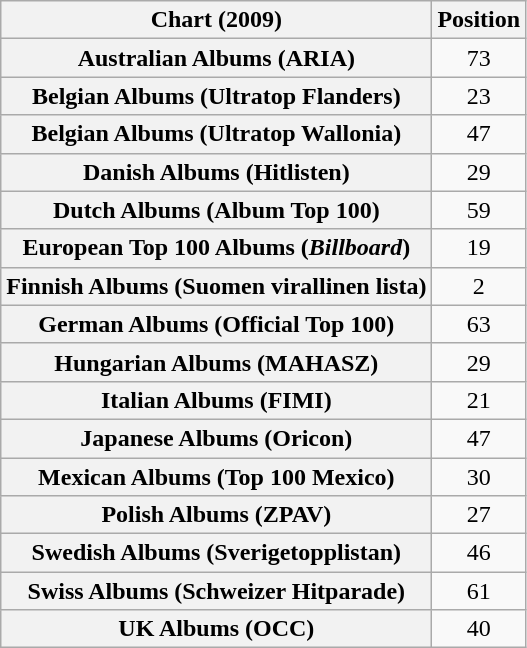<table class="wikitable sortable plainrowheaders" style="text-align:center;">
<tr>
<th>Chart (2009)</th>
<th>Position</th>
</tr>
<tr>
<th scope="row">Australian Albums (ARIA)</th>
<td>73</td>
</tr>
<tr>
<th scope="row">Belgian Albums (Ultratop Flanders)</th>
<td>23</td>
</tr>
<tr>
<th scope="row">Belgian Albums (Ultratop Wallonia)</th>
<td>47</td>
</tr>
<tr>
<th scope="row">Danish Albums (Hitlisten)</th>
<td>29</td>
</tr>
<tr>
<th scope="row">Dutch Albums (Album Top 100)</th>
<td>59</td>
</tr>
<tr>
<th scope="row">European Top 100 Albums (<em>Billboard</em>)</th>
<td>19</td>
</tr>
<tr>
<th scope="row">Finnish Albums (Suomen virallinen lista)</th>
<td>2</td>
</tr>
<tr>
<th scope="row">German Albums (Official Top 100)</th>
<td>63</td>
</tr>
<tr>
<th scope="row">Hungarian Albums (MAHASZ)</th>
<td>29</td>
</tr>
<tr>
<th scope="row">Italian Albums (FIMI)</th>
<td>21</td>
</tr>
<tr>
<th scope="row">Japanese Albums (Oricon)</th>
<td>47</td>
</tr>
<tr>
<th scope="row">Mexican Albums (Top 100 Mexico)</th>
<td>30</td>
</tr>
<tr>
<th scope="row">Polish Albums (ZPAV)</th>
<td>27</td>
</tr>
<tr>
<th scope="row">Swedish Albums (Sverigetopplistan)</th>
<td>46</td>
</tr>
<tr>
<th scope="row">Swiss Albums (Schweizer Hitparade)</th>
<td>61</td>
</tr>
<tr>
<th scope="row">UK Albums (OCC)</th>
<td>40</td>
</tr>
</table>
